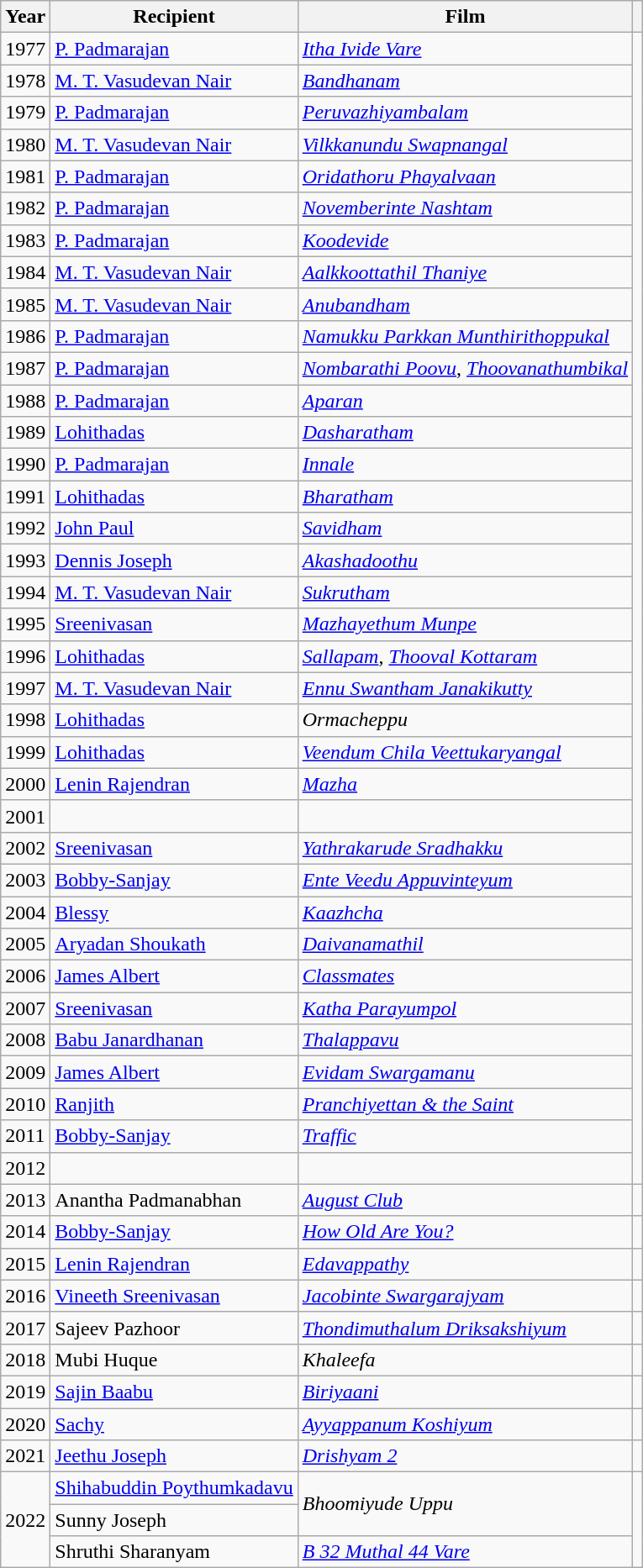<table class="wikitable">
<tr>
<th>Year</th>
<th>Recipient</th>
<th>Film</th>
<th></th>
</tr>
<tr>
<td>1977</td>
<td><a href='#'>P. Padmarajan</a></td>
<td><em><a href='#'>Itha Ivide Vare</a></em></td>
<td rowspan=36></td>
</tr>
<tr>
<td>1978</td>
<td><a href='#'>M. T. Vasudevan Nair</a></td>
<td><em><a href='#'>Bandhanam</a></em></td>
</tr>
<tr>
<td>1979</td>
<td><a href='#'>P. Padmarajan</a></td>
<td><em><a href='#'>Peruvazhiyambalam</a></em></td>
</tr>
<tr>
<td>1980</td>
<td><a href='#'>M. T. Vasudevan Nair</a></td>
<td><em><a href='#'>Vilkkanundu Swapnangal</a></em></td>
</tr>
<tr>
<td>1981</td>
<td><a href='#'>P. Padmarajan</a></td>
<td><em><a href='#'>Oridathoru Phayalvaan</a></em></td>
</tr>
<tr>
<td>1982</td>
<td><a href='#'>P. Padmarajan</a></td>
<td><em><a href='#'>Novemberinte Nashtam</a></em></td>
</tr>
<tr>
<td>1983</td>
<td><a href='#'>P. Padmarajan</a></td>
<td><em><a href='#'>Koodevide</a></em></td>
</tr>
<tr>
<td>1984</td>
<td><a href='#'>M. T. Vasudevan Nair</a></td>
<td><em><a href='#'>Aalkkoottathil Thaniye</a></em></td>
</tr>
<tr>
<td>1985</td>
<td><a href='#'>M. T. Vasudevan Nair</a></td>
<td><em><a href='#'>Anubandham</a></em></td>
</tr>
<tr>
<td>1986</td>
<td><a href='#'>P. Padmarajan</a></td>
<td><em><a href='#'>Namukku Parkkan Munthirithoppukal</a></em></td>
</tr>
<tr>
<td>1987</td>
<td><a href='#'>P. Padmarajan</a></td>
<td><em><a href='#'>Nombarathi Poovu</a></em>, <em><a href='#'>Thoovanathumbikal</a></em></td>
</tr>
<tr>
<td>1988</td>
<td><a href='#'>P. Padmarajan</a></td>
<td><em><a href='#'>Aparan</a></em></td>
</tr>
<tr>
<td>1989</td>
<td><a href='#'>Lohithadas</a></td>
<td><em><a href='#'>Dasharatham</a></em></td>
</tr>
<tr>
<td>1990</td>
<td><a href='#'>P. Padmarajan</a></td>
<td><em><a href='#'>Innale</a></em></td>
</tr>
<tr>
<td>1991</td>
<td><a href='#'>Lohithadas</a></td>
<td><em><a href='#'>Bharatham</a></em></td>
</tr>
<tr>
<td>1992</td>
<td><a href='#'>John Paul</a></td>
<td><em><a href='#'>Savidham</a></em></td>
</tr>
<tr>
<td>1993</td>
<td><a href='#'>Dennis Joseph</a></td>
<td><em><a href='#'>Akashadoothu</a></em></td>
</tr>
<tr>
<td>1994</td>
<td><a href='#'>M. T. Vasudevan Nair</a></td>
<td><em><a href='#'>Sukrutham</a></em></td>
</tr>
<tr>
<td>1995</td>
<td><a href='#'>Sreenivasan</a></td>
<td><em><a href='#'>Mazhayethum Munpe</a></em></td>
</tr>
<tr>
<td>1996</td>
<td><a href='#'>Lohithadas</a></td>
<td><em><a href='#'>Sallapam</a></em>, <em><a href='#'>Thooval Kottaram</a></em></td>
</tr>
<tr>
<td>1997</td>
<td><a href='#'>M. T. Vasudevan Nair</a></td>
<td><em><a href='#'>Ennu Swantham Janakikutty</a></em></td>
</tr>
<tr>
<td>1998</td>
<td><a href='#'>Lohithadas</a></td>
<td><em>Ormacheppu</em></td>
</tr>
<tr>
<td>1999</td>
<td><a href='#'>Lohithadas</a></td>
<td><em><a href='#'>Veendum Chila Veettukaryangal</a></em></td>
</tr>
<tr>
<td>2000</td>
<td><a href='#'>Lenin Rajendran</a></td>
<td><em><a href='#'>Mazha</a></em></td>
</tr>
<tr>
<td>2001</td>
<td></td>
<td></td>
</tr>
<tr>
<td>2002</td>
<td><a href='#'>Sreenivasan</a></td>
<td><em><a href='#'>Yathrakarude Sradhakku</a></em></td>
</tr>
<tr>
<td>2003</td>
<td><a href='#'>Bobby-Sanjay</a></td>
<td><em><a href='#'>Ente Veedu Appuvinteyum</a></em></td>
</tr>
<tr>
<td>2004</td>
<td><a href='#'>Blessy</a></td>
<td><em><a href='#'>Kaazhcha</a></em></td>
</tr>
<tr>
<td>2005</td>
<td><a href='#'>Aryadan Shoukath</a></td>
<td><em><a href='#'>Daivanamathil</a></em></td>
</tr>
<tr>
<td>2006</td>
<td><a href='#'>James Albert</a></td>
<td><em><a href='#'>Classmates</a></em></td>
</tr>
<tr>
<td>2007</td>
<td><a href='#'>Sreenivasan</a></td>
<td><em><a href='#'>Katha Parayumpol</a></em></td>
</tr>
<tr>
<td>2008</td>
<td><a href='#'>Babu Janardhanan</a></td>
<td><em><a href='#'>Thalappavu</a></em></td>
</tr>
<tr>
<td>2009</td>
<td><a href='#'>James Albert</a></td>
<td><em><a href='#'>Evidam Swargamanu</a></em></td>
</tr>
<tr>
<td>2010</td>
<td><a href='#'>Ranjith</a></td>
<td><em><a href='#'>Pranchiyettan & the Saint</a></em></td>
</tr>
<tr>
<td>2011</td>
<td><a href='#'>Bobby-Sanjay</a></td>
<td><em><a href='#'>Traffic</a></em></td>
</tr>
<tr>
<td>2012</td>
<td></td>
<td></td>
</tr>
<tr>
<td>2013</td>
<td>Anantha Padmanabhan</td>
<td><em><a href='#'>August Club</a></em></td>
<td></td>
</tr>
<tr>
<td>2014</td>
<td><a href='#'>Bobby-Sanjay</a></td>
<td><em><a href='#'>How Old Are You?</a></em></td>
<td></td>
</tr>
<tr>
<td>2015</td>
<td><a href='#'>Lenin Rajendran</a></td>
<td><em><a href='#'>Edavappathy</a></em></td>
<td></td>
</tr>
<tr>
<td>2016</td>
<td><a href='#'>Vineeth Sreenivasan</a></td>
<td><em><a href='#'>Jacobinte Swargarajyam</a></em></td>
<td></td>
</tr>
<tr>
<td>2017</td>
<td>Sajeev Pazhoor</td>
<td><em><a href='#'>Thondimuthalum Driksakshiyum</a></em></td>
<td></td>
</tr>
<tr>
<td>2018</td>
<td>Mubi Huque</td>
<td><em>Khaleefa</em></td>
<td></td>
</tr>
<tr>
<td>2019</td>
<td><a href='#'>Sajin Baabu</a></td>
<td><em><a href='#'>Biriyaani</a></em></td>
<td></td>
</tr>
<tr>
<td>2020</td>
<td><a href='#'>Sachy</a></td>
<td><em><a href='#'>Ayyappanum Koshiyum</a></em></td>
<td></td>
</tr>
<tr>
<td>2021</td>
<td><a href='#'>Jeethu Joseph</a></td>
<td><em><a href='#'>Drishyam 2</a></em></td>
<td></td>
</tr>
<tr>
<td rowspan=3>2022</td>
<td><a href='#'>Shihabuddin Poythumkadavu</a></td>
<td rowspan=2><em>Bhoomiyude Uppu</em></td>
<td rowspan=3></td>
</tr>
<tr>
<td>Sunny Joseph</td>
</tr>
<tr>
<td>Shruthi Sharanyam</td>
<td><em><a href='#'>B 32 Muthal 44 Vare</a></em></td>
</tr>
</table>
